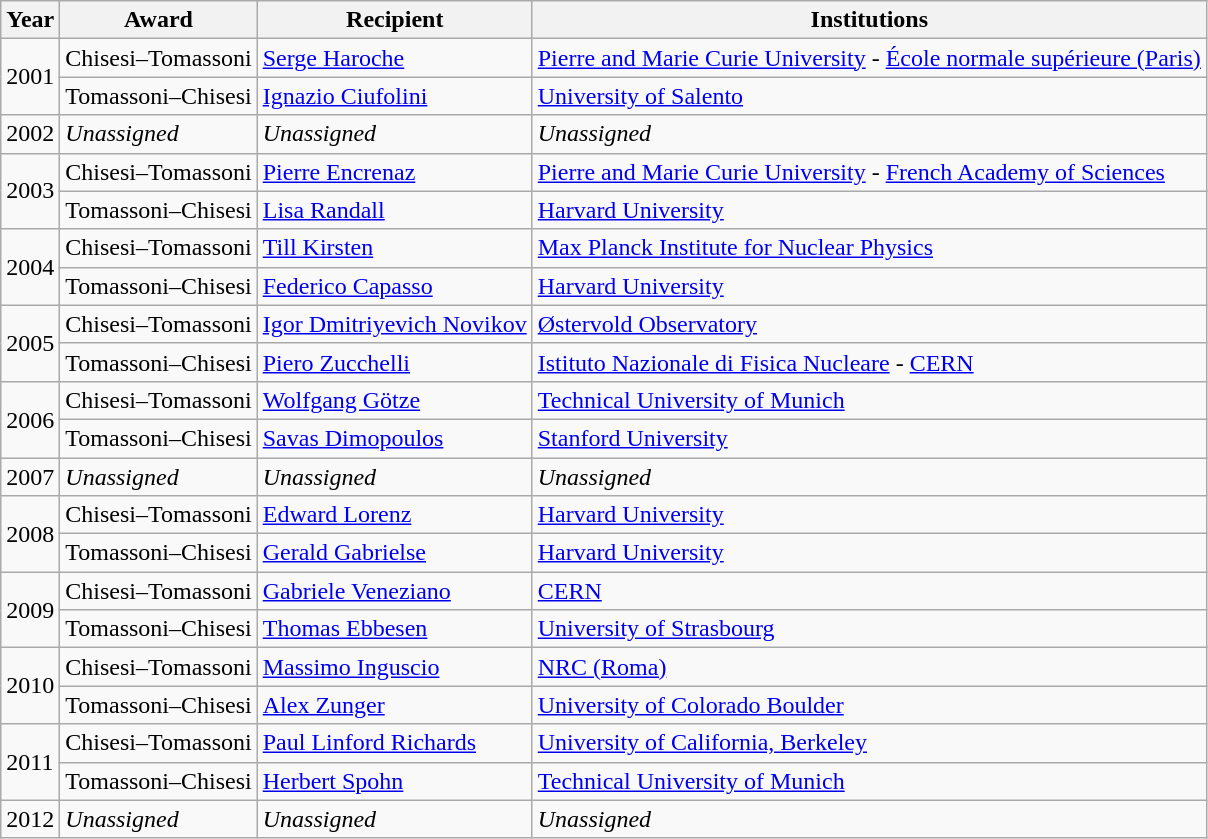<table class="wikitable sortable">
<tr>
<th>Year</th>
<th>Award</th>
<th>Recipient</th>
<th>Institutions</th>
</tr>
<tr>
<td rowspan="2">2001</td>
<td>Chisesi–Tomassoni</td>
<td><a href='#'>Serge Haroche</a></td>
<td><a href='#'>Pierre and Marie Curie University</a> - <a href='#'>École normale supérieure (Paris)</a></td>
</tr>
<tr>
<td>Tomassoni–Chisesi</td>
<td><a href='#'>Ignazio Ciufolini</a></td>
<td><a href='#'>University of Salento</a></td>
</tr>
<tr>
<td>2002</td>
<td><em>Unassigned</em></td>
<td><em>Unassigned</em></td>
<td><em>Unassigned</em></td>
</tr>
<tr>
<td rowspan="2">2003</td>
<td>Chisesi–Tomassoni</td>
<td><a href='#'>Pierre Encrenaz</a></td>
<td><a href='#'>Pierre and Marie Curie University</a> - <a href='#'>French Academy of Sciences</a></td>
</tr>
<tr>
<td>Tomassoni–Chisesi</td>
<td><a href='#'>Lisa Randall</a></td>
<td><a href='#'>Harvard University</a></td>
</tr>
<tr>
<td rowspan="2">2004</td>
<td>Chisesi–Tomassoni</td>
<td><a href='#'>Till Kirsten</a></td>
<td><a href='#'>Max Planck Institute for Nuclear Physics</a></td>
</tr>
<tr>
<td>Tomassoni–Chisesi</td>
<td><a href='#'>Federico Capasso</a></td>
<td><a href='#'>Harvard University</a></td>
</tr>
<tr>
<td rowspan="2">2005</td>
<td>Chisesi–Tomassoni</td>
<td><a href='#'>Igor Dmitriyevich Novikov</a></td>
<td><a href='#'>Østervold Observatory</a></td>
</tr>
<tr>
<td>Tomassoni–Chisesi</td>
<td><a href='#'>Piero Zucchelli</a></td>
<td><a href='#'>Istituto Nazionale di Fisica Nucleare</a> - <a href='#'>CERN</a></td>
</tr>
<tr>
<td rowspan="2">2006</td>
<td>Chisesi–Tomassoni</td>
<td><a href='#'>Wolfgang Götze</a></td>
<td><a href='#'>Technical University of Munich</a></td>
</tr>
<tr>
<td>Tomassoni–Chisesi</td>
<td><a href='#'>Savas Dimopoulos</a></td>
<td><a href='#'>Stanford University</a></td>
</tr>
<tr>
<td>2007</td>
<td><em>Unassigned</em></td>
<td><em>Unassigned</em></td>
<td><em>Unassigned</em></td>
</tr>
<tr>
<td rowspan="2">2008</td>
<td>Chisesi–Tomassoni</td>
<td><a href='#'>Edward Lorenz</a></td>
<td><a href='#'>Harvard University</a></td>
</tr>
<tr>
<td>Tomassoni–Chisesi</td>
<td><a href='#'>Gerald Gabrielse</a></td>
<td><a href='#'>Harvard University</a></td>
</tr>
<tr>
<td rowspan="2">2009</td>
<td>Chisesi–Tomassoni</td>
<td><a href='#'>Gabriele Veneziano</a></td>
<td><a href='#'>CERN</a></td>
</tr>
<tr>
<td>Tomassoni–Chisesi</td>
<td><a href='#'>Thomas Ebbesen</a></td>
<td><a href='#'>University of Strasbourg</a></td>
</tr>
<tr>
<td rowspan="2">2010</td>
<td>Chisesi–Tomassoni</td>
<td><a href='#'>Massimo Inguscio</a></td>
<td><a href='#'>NRC (Roma)</a></td>
</tr>
<tr>
<td>Tomassoni–Chisesi</td>
<td><a href='#'>Alex Zunger</a></td>
<td><a href='#'>University of Colorado Boulder</a></td>
</tr>
<tr>
<td rowspan="2">2011</td>
<td>Chisesi–Tomassoni</td>
<td><a href='#'>Paul Linford Richards</a></td>
<td><a href='#'>University of California, Berkeley</a></td>
</tr>
<tr>
<td>Tomassoni–Chisesi</td>
<td><a href='#'>Herbert Spohn</a></td>
<td><a href='#'>Technical University of Munich</a></td>
</tr>
<tr>
<td>2012</td>
<td><em>Unassigned</em></td>
<td><em>Unassigned</em></td>
<td><em>Unassigned</em></td>
</tr>
</table>
